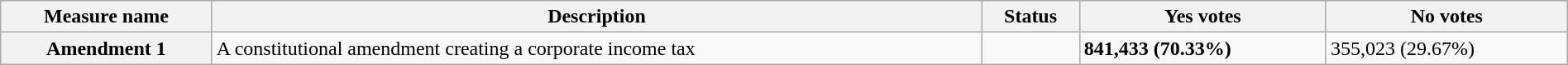<table class="wikitable sortable plainrowheaders" style="width:100%">
<tr>
<th scope="col">Measure name</th>
<th class="unsortable" scope="col">Description</th>
<th scope="col">Status</th>
<th scope="col">Yes votes</th>
<th scope="col">No votes</th>
</tr>
<tr>
<th scope="row">Amendment 1</th>
<td>A constitutional amendment creating a corporate income tax</td>
<td></td>
<td><strong>841,433 (70.33%)</strong></td>
<td>355,023 (29.67%)</td>
</tr>
</table>
